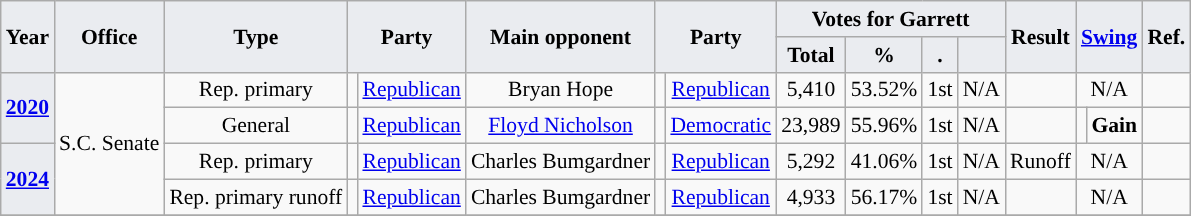<table class="wikitable" style="font-size: 90%; text-align:center;">
<tr>
<th style="background-color:#EAECF0;" rowspan=2>Year</th>
<th style="background-color:#EAECF0;" rowspan=2>Office</th>
<th style="background-color:#EAECF0;" rowspan=2>Type</th>
<th style="background-color:#EAECF0;" colspan=2 rowspan=2>Party</th>
<th style="background-color:#EAECF0;" rowspan=2>Main opponent</th>
<th style="background-color:#EAECF0;" colspan=2 rowspan=2>Party</th>
<th style="background-color:#EAECF0;" colspan=4>Votes for Garrett</th>
<th style="background-color:#EAECF0;" rowspan=2>Result</th>
<th style="background-color:#EAECF0;" colspan=2 rowspan=2><a href='#'>Swing</a></th>
<th style="background-color:#EAECF0;" colspan=2 rowspan=2>Ref.</th>
</tr>
<tr>
<th style="background-color:#EAECF0;">Total</th>
<th style="background-color:#EAECF0;">%</th>
<th style="background-color:#EAECF0;">.</th>
<th style="background-color:#EAECF0;"></th>
</tr>
<tr>
<th rowspan=2 style="background-color:#EAECF0;"><a href='#'>2020</a></th>
<td rowspan=4>S.C. Senate</td>
<td>Rep. primary</td>
<td style="background-color:"></td>
<td><a href='#'>Republican</a></td>
<td>Bryan Hope</td>
<td style="background-color:"></td>
<td><a href='#'>Republican</a></td>
<td>5,410</td>
<td>53.52%</td>
<td>1st</td>
<td>N/A</td>
<td></td>
<td colspan=2>N/A</td>
<td></td>
</tr>
<tr>
<td>General</td>
<td style="background-color:"></td>
<td><a href='#'>Republican</a></td>
<td><a href='#'>Floyd Nicholson</a></td>
<td style="background-color:"></td>
<td><a href='#'>Democratic</a></td>
<td>23,989</td>
<td>55.96%</td>
<td>1st</td>
<td>N/A</td>
<td></td>
<td style="background-color:"></td>
<td><strong>Gain</strong></td>
<td></td>
</tr>
<tr>
<th rowspan=2 style="background-color:#EAECF0;"><a href='#'>2024</a></th>
<td>Rep. primary</td>
<td style="background-color:"></td>
<td><a href='#'>Republican</a></td>
<td>Charles Bumgardner</td>
<td style="background-color:"></td>
<td><a href='#'>Republican</a></td>
<td>5,292</td>
<td>41.06%</td>
<td>1st</td>
<td>N/A</td>
<td>Runoff</td>
<td colspan=2>N/A</td>
<td></td>
</tr>
<tr>
<td>Rep. primary runoff</td>
<td style="background-color:"></td>
<td><a href='#'>Republican</a></td>
<td>Charles Bumgardner</td>
<td style="background-color:"></td>
<td><a href='#'>Republican</a></td>
<td>4,933</td>
<td>56.17%</td>
<td>1st</td>
<td>N/A</td>
<td></td>
<td colspan=2>N/A</td>
<td></td>
</tr>
<tr>
</tr>
</table>
